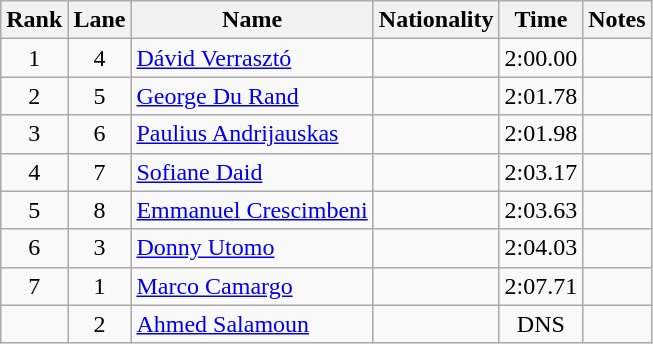<table class="wikitable sortable" style="text-align:center">
<tr>
<th>Rank</th>
<th>Lane</th>
<th>Name</th>
<th>Nationality</th>
<th>Time</th>
<th>Notes</th>
</tr>
<tr>
<td>1</td>
<td>4</td>
<td align=left><a href='#'>Dávid Verrasztó</a></td>
<td align=left></td>
<td>2:00.00</td>
<td></td>
</tr>
<tr>
<td>2</td>
<td>5</td>
<td align=left><a href='#'>George Du Rand</a></td>
<td align=left></td>
<td>2:01.78</td>
<td></td>
</tr>
<tr>
<td>3</td>
<td>6</td>
<td align=left><a href='#'>Paulius Andrijauskas</a></td>
<td align=left></td>
<td>2:01.98</td>
<td></td>
</tr>
<tr>
<td>4</td>
<td>7</td>
<td align=left><a href='#'>Sofiane Daid</a></td>
<td align=left></td>
<td>2:03.17</td>
<td></td>
</tr>
<tr>
<td>5</td>
<td>8</td>
<td align=left><a href='#'>Emmanuel Crescimbeni</a></td>
<td align=left></td>
<td>2:03.63</td>
<td></td>
</tr>
<tr>
<td>6</td>
<td>3</td>
<td align=left><a href='#'>Donny Utomo</a></td>
<td align=left></td>
<td>2:04.03</td>
<td></td>
</tr>
<tr>
<td>7</td>
<td>1</td>
<td align=left><a href='#'>Marco Camargo</a></td>
<td align=left></td>
<td>2:07.71</td>
<td></td>
</tr>
<tr>
<td></td>
<td>2</td>
<td align=left><a href='#'>Ahmed Salamoun</a></td>
<td align=left></td>
<td>DNS</td>
<td></td>
</tr>
</table>
